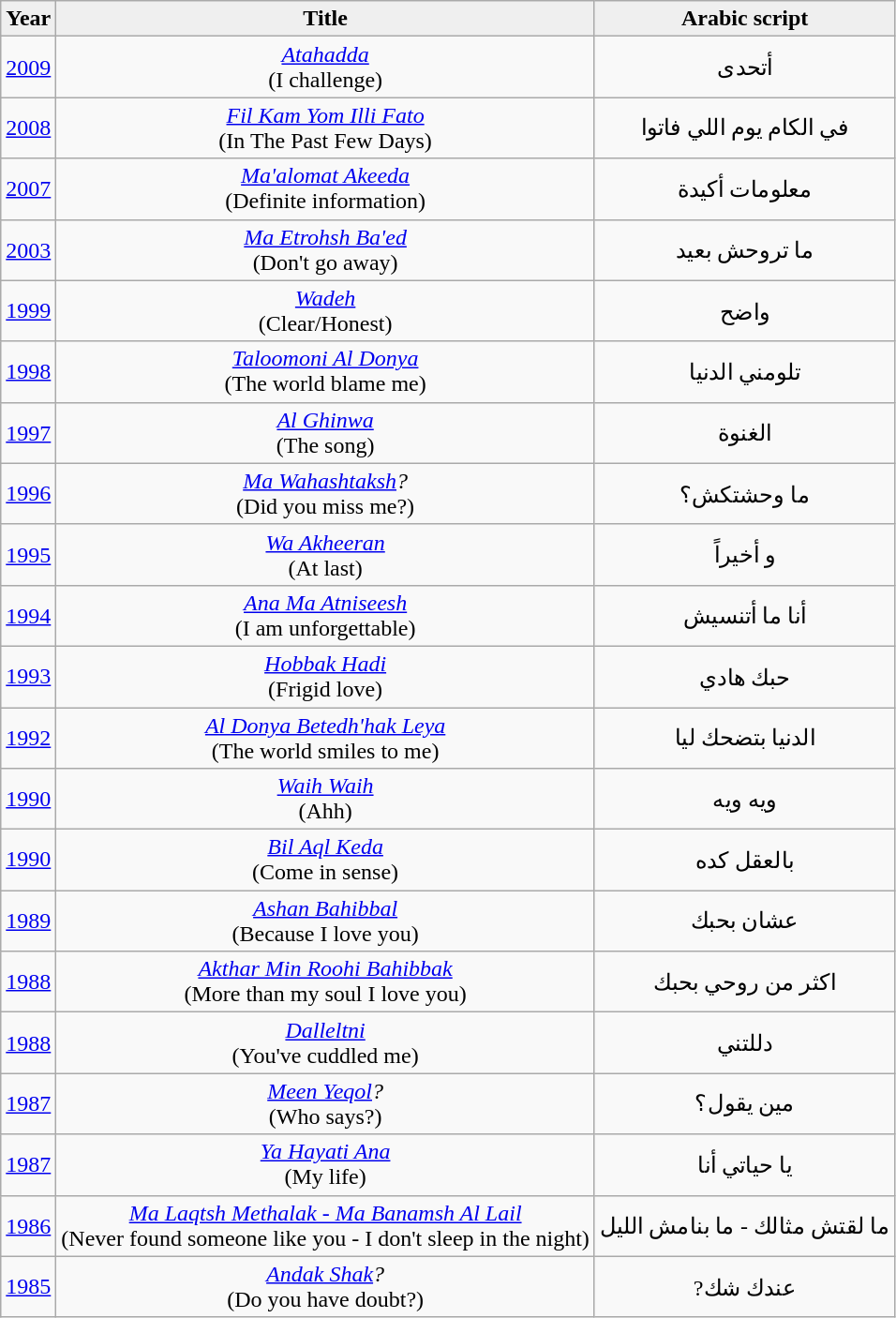<table class="wikitable">
<tr>
<th style="background:#efefef;">Year</th>
<th style="background:#efefef;">Title</th>
<th style="background:#efefef;">Arabic script</th>
</tr>
<tr>
<td><a href='#'>2009</a></td>
<td style="text-align:center;"><em><a href='#'>Atahadda</a></em><br>(I challenge)</td>
<td style="text-align:center;">أتحدى</td>
</tr>
<tr>
<td><a href='#'>2008</a></td>
<td style="text-align:center;"><em><a href='#'>Fil Kam Yom Illi Fato</a></em><br>(In The Past Few Days)</td>
<td style="text-align:center;">في الكام يوم اللي فاتوا</td>
</tr>
<tr>
<td><a href='#'>2007</a></td>
<td style="text-align:center;"><em><a href='#'>Ma'alomat Akeeda</a></em><br>(Definite information)</td>
<td style="text-align:center;">معلومات أكيدة</td>
</tr>
<tr>
<td><a href='#'>2003</a></td>
<td style="text-align:center;"><em><a href='#'>Ma Etrohsh Ba'ed</a></em><br>(Don't go away)</td>
<td style="text-align:center;">ما تروحش بعيد</td>
</tr>
<tr>
<td><a href='#'>1999</a></td>
<td style="text-align:center;"><em><a href='#'>Wadeh</a></em><br>(Clear/Honest)</td>
<td style="text-align:center;">واضح</td>
</tr>
<tr>
<td><a href='#'>1998</a></td>
<td style="text-align:center;"><em><a href='#'>Taloomoni Al Donya</a></em><br>(The world blame me)</td>
<td style="text-align:center;">تلومني الدنيا</td>
</tr>
<tr>
<td><a href='#'>1997</a></td>
<td style="text-align:center;"><em><a href='#'>Al Ghinwa</a></em><br>(The song)</td>
<td style="text-align:center;">الغنوة</td>
</tr>
<tr>
<td><a href='#'>1996</a></td>
<td style="text-align:center;"><em><a href='#'>Ma Wahashtaksh</a>?</em><br>(Did you miss me?)</td>
<td style="text-align:center;">ما وحشتكش؟</td>
</tr>
<tr>
<td><a href='#'>1995</a></td>
<td style="text-align:center;"><em><a href='#'>Wa Akheeran</a></em><br>(At last)</td>
<td style="text-align:center;">و أخيراً</td>
</tr>
<tr>
<td><a href='#'>1994</a></td>
<td style="text-align:center;"><em><a href='#'>Ana Ma Atniseesh</a></em><br>(I am unforgettable)</td>
<td style="text-align:center;">أنا ما أتنسيش</td>
</tr>
<tr>
<td><a href='#'>1993</a></td>
<td style="text-align:center;"><em><a href='#'>Hobbak Hadi</a></em><br>(Frigid love)</td>
<td style="text-align:center;">حبك هادي</td>
</tr>
<tr>
<td><a href='#'>1992</a></td>
<td style="text-align:center;"><em><a href='#'>Al Donya Betedh'hak Leya</a></em><br>(The world smiles to me)</td>
<td style="text-align:center;">الدنيا بتضحك ليا</td>
</tr>
<tr>
<td><a href='#'>1990</a></td>
<td style="text-align:center;"><em><a href='#'>Waih Waih</a></em><br>(Ahh)</td>
<td style="text-align:center;">ويه ويه</td>
</tr>
<tr>
<td><a href='#'>1990</a></td>
<td style="text-align:center;"><em><a href='#'>Bil Aql Keda</a></em><br>(Come in sense)</td>
<td style="text-align:center;">بالعقل كده</td>
</tr>
<tr>
<td><a href='#'>1989</a></td>
<td style="text-align:center;"><em><a href='#'>Ashan Bahibbal</a></em><br>(Because I love you)</td>
<td style="text-align:center;">عشان بحبك</td>
</tr>
<tr>
<td><a href='#'>1988</a></td>
<td style="text-align:center;"><em><a href='#'>Akthar Min Roohi Bahibbak</a></em><br>(More than my soul I love you)</td>
<td style="text-align:center;">اكثر من روحي بحبك</td>
</tr>
<tr>
<td><a href='#'>1988</a></td>
<td style="text-align:center;"><em><a href='#'>Dalleltni</a></em><br>(You've cuddled me)</td>
<td style="text-align:center;">دللتني</td>
</tr>
<tr>
<td><a href='#'>1987</a></td>
<td style="text-align:center;"><em><a href='#'>Meen Yeqol</a>?</em><br>(Who says?)</td>
<td style="text-align:center;">مين يقول؟</td>
</tr>
<tr>
<td><a href='#'>1987</a></td>
<td style="text-align:center;"><em><a href='#'>Ya Hayati Ana</a></em><br>(My life)</td>
<td style="text-align:center;">يا حياتي أنا</td>
</tr>
<tr>
<td><a href='#'>1986</a></td>
<td style="text-align:center;"><em><a href='#'>Ma Laqtsh Methalak - Ma Banamsh Al Lail</a></em><br>(Never found someone like you - I don't sleep in the night)</td>
<td style="text-align:center;">ما لقتش مثالك - ما بنامش الليل</td>
</tr>
<tr>
<td><a href='#'>1985</a></td>
<td style="text-align:center;"><em><a href='#'>Andak Shak</a>?</em><br>(Do you have doubt?)</td>
<td style="text-align:center;">?عندك شك</td>
</tr>
</table>
